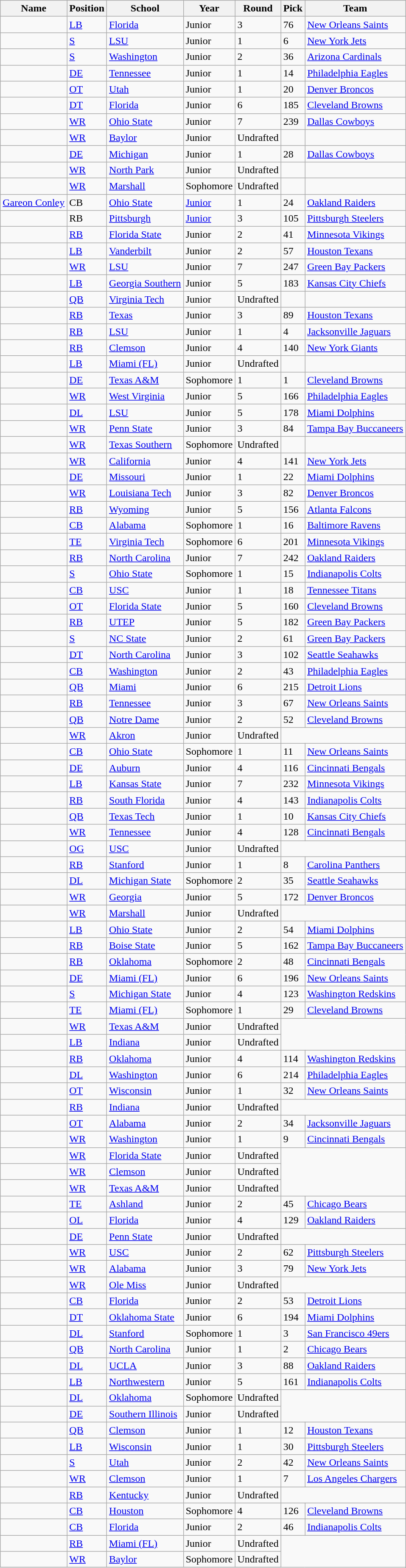<table class="wikitable sortable" style="text-align: left;">
<tr>
<th>Name</th>
<th>Position</th>
<th>School</th>
<th>Year</th>
<th>Round</th>
<th>Pick</th>
<th>Team</th>
</tr>
<tr>
<td></td>
<td><a href='#'>LB</a></td>
<td><a href='#'>Florida</a></td>
<td> Junior</td>
<td>3</td>
<td>76</td>
<td><a href='#'>New Orleans Saints</a></td>
</tr>
<tr>
<td></td>
<td><a href='#'>S</a></td>
<td><a href='#'>LSU</a></td>
<td>Junior</td>
<td>1</td>
<td>6</td>
<td><a href='#'>New York Jets</a></td>
</tr>
<tr>
<td></td>
<td><a href='#'>S</a></td>
<td><a href='#'>Washington</a></td>
<td>Junior</td>
<td>2</td>
<td>36</td>
<td><a href='#'>Arizona Cardinals</a></td>
</tr>
<tr>
<td></td>
<td><a href='#'>DE</a></td>
<td><a href='#'>Tennessee</a></td>
<td>Junior</td>
<td>1</td>
<td>14</td>
<td><a href='#'>Philadelphia Eagles</a></td>
</tr>
<tr>
<td></td>
<td><a href='#'>OT</a></td>
<td><a href='#'>Utah</a></td>
<td>Junior</td>
<td>1</td>
<td>20</td>
<td><a href='#'>Denver Broncos</a></td>
</tr>
<tr>
<td></td>
<td><a href='#'>DT</a></td>
<td><a href='#'>Florida</a></td>
<td> Junior</td>
<td>6</td>
<td>185</td>
<td><a href='#'>Cleveland Browns</a></td>
</tr>
<tr>
<td></td>
<td><a href='#'>WR</a></td>
<td><a href='#'>Ohio State</a></td>
<td> Junior</td>
<td>7</td>
<td>239</td>
<td><a href='#'>Dallas Cowboys</a></td>
</tr>
<tr>
<td></td>
<td><a href='#'>WR</a></td>
<td><a href='#'>Baylor</a></td>
<td>Junior</td>
<td>Undrafted</td>
<td></td>
<td></td>
</tr>
<tr>
<td></td>
<td><a href='#'>DE</a></td>
<td><a href='#'>Michigan</a></td>
<td> Junior</td>
<td>1</td>
<td>28</td>
<td><a href='#'>Dallas Cowboys</a></td>
</tr>
<tr>
<td></td>
<td><a href='#'>WR</a></td>
<td><a href='#'>North Park</a></td>
<td>Junior</td>
<td>Undrafted</td>
<td></td>
<td></td>
</tr>
<tr>
<td></td>
<td><a href='#'>WR</a></td>
<td><a href='#'>Marshall</a></td>
<td> Sophomore</td>
<td>Undrafted</td>
<td></td>
<td></td>
</tr>
<tr>
<td><a href='#'>Gareon Conley</a></td>
<td>CB</td>
<td><a href='#'>Ohio State</a></td>
<td><a href='#'>Junior</a></td>
<td>1</td>
<td>24</td>
<td><a href='#'>Oakland Raiders</a></td>
</tr>
<tr>
<td></td>
<td>RB</td>
<td><a href='#'>Pittsburgh</a></td>
<td> <a href='#'>Junior</a></td>
<td>3</td>
<td>105</td>
<td><a href='#'>Pittsburgh Steelers</a></td>
</tr>
<tr>
<td></td>
<td><a href='#'>RB</a></td>
<td><a href='#'>Florida State</a></td>
<td> Junior</td>
<td>2</td>
<td>41</td>
<td><a href='#'>Minnesota Vikings</a></td>
</tr>
<tr>
<td></td>
<td><a href='#'>LB</a></td>
<td><a href='#'>Vanderbilt</a></td>
<td> Junior</td>
<td>2</td>
<td>57</td>
<td><a href='#'>Houston Texans</a></td>
</tr>
<tr>
<td></td>
<td><a href='#'>WR</a></td>
<td><a href='#'>LSU</a></td>
<td>Junior</td>
<td>7</td>
<td>247</td>
<td><a href='#'>Green Bay Packers</a></td>
</tr>
<tr>
<td></td>
<td><a href='#'>LB</a></td>
<td><a href='#'>Georgia Southern</a></td>
<td> Junior</td>
<td>5</td>
<td>183</td>
<td><a href='#'>Kansas City Chiefs</a></td>
</tr>
<tr>
<td></td>
<td><a href='#'>QB</a></td>
<td><a href='#'>Virginia Tech</a></td>
<td> Junior</td>
<td>Undrafted</td>
<td></td>
<td></td>
</tr>
<tr>
<td></td>
<td><a href='#'>RB</a></td>
<td><a href='#'>Texas</a></td>
<td>Junior</td>
<td>3</td>
<td>89</td>
<td><a href='#'>Houston Texans</a></td>
</tr>
<tr>
<td></td>
<td><a href='#'>RB</a></td>
<td><a href='#'>LSU</a></td>
<td>Junior</td>
<td>1</td>
<td>4</td>
<td><a href='#'>Jacksonville Jaguars</a></td>
</tr>
<tr>
<td></td>
<td><a href='#'>RB</a></td>
<td><a href='#'>Clemson</a></td>
<td> Junior</td>
<td>4</td>
<td>140</td>
<td><a href='#'>New York Giants</a></td>
</tr>
<tr>
<td></td>
<td><a href='#'>LB</a></td>
<td><a href='#'>Miami (FL)</a></td>
<td>Junior</td>
<td>Undrafted</td>
<td></td>
<td></td>
</tr>
<tr>
<td></td>
<td><a href='#'>DE</a></td>
<td><a href='#'>Texas A&M</a></td>
<td> Sophomore</td>
<td>1</td>
<td>1</td>
<td><a href='#'>Cleveland Browns</a></td>
</tr>
<tr>
<td></td>
<td><a href='#'>WR</a></td>
<td><a href='#'>West Virginia</a></td>
<td> Junior</td>
<td>5</td>
<td>166</td>
<td><a href='#'>Philadelphia Eagles</a></td>
</tr>
<tr>
<td></td>
<td><a href='#'>DL</a></td>
<td><a href='#'>LSU</a></td>
<td>Junior</td>
<td>5</td>
<td>178</td>
<td><a href='#'>Miami Dolphins</a></td>
</tr>
<tr>
<td></td>
<td><a href='#'>WR</a></td>
<td><a href='#'>Penn State</a></td>
<td>Junior</td>
<td>3</td>
<td>84</td>
<td><a href='#'>Tampa Bay Buccaneers</a></td>
</tr>
<tr>
<td></td>
<td><a href='#'>WR</a></td>
<td><a href='#'>Texas Southern</a></td>
<td> Sophomore</td>
<td>Undrafted</td>
<td></td>
<td></td>
</tr>
<tr>
<td></td>
<td><a href='#'>WR</a></td>
<td><a href='#'>California</a></td>
<td> Junior</td>
<td>4</td>
<td>141</td>
<td><a href='#'>New York Jets</a></td>
</tr>
<tr>
<td></td>
<td><a href='#'>DE</a></td>
<td><a href='#'>Missouri</a></td>
<td> Junior</td>
<td>1</td>
<td>22</td>
<td><a href='#'>Miami Dolphins</a></td>
</tr>
<tr>
<td></td>
<td><a href='#'>WR</a></td>
<td><a href='#'>Louisiana Tech</a></td>
<td> Junior</td>
<td>3</td>
<td>82</td>
<td><a href='#'>Denver Broncos</a></td>
</tr>
<tr>
<td></td>
<td><a href='#'>RB</a></td>
<td><a href='#'>Wyoming</a></td>
<td>Junior</td>
<td>5</td>
<td>156</td>
<td><a href='#'>Atlanta Falcons</a></td>
</tr>
<tr>
<td></td>
<td><a href='#'>CB</a></td>
<td><a href='#'>Alabama</a></td>
<td> Sophomore</td>
<td>1</td>
<td>16</td>
<td><a href='#'>Baltimore Ravens</a></td>
</tr>
<tr>
<td></td>
<td><a href='#'>TE</a></td>
<td><a href='#'>Virginia Tech</a></td>
<td> Sophomore</td>
<td>6</td>
<td>201</td>
<td><a href='#'>Minnesota Vikings</a></td>
</tr>
<tr>
<td></td>
<td><a href='#'>RB</a></td>
<td><a href='#'>North Carolina</a></td>
<td>Junior</td>
<td>7</td>
<td>242</td>
<td><a href='#'>Oakland Raiders</a></td>
</tr>
<tr>
<td></td>
<td><a href='#'>S</a></td>
<td><a href='#'>Ohio State</a></td>
<td> Sophomore</td>
<td>1</td>
<td>15</td>
<td><a href='#'>Indianapolis Colts</a></td>
</tr>
<tr>
<td></td>
<td><a href='#'>CB</a></td>
<td><a href='#'>USC</a></td>
<td>Junior</td>
<td>1</td>
<td>18</td>
<td><a href='#'>Tennessee Titans</a></td>
</tr>
<tr>
<td></td>
<td><a href='#'>OT</a></td>
<td><a href='#'>Florida State</a></td>
<td>Junior</td>
<td>5</td>
<td>160</td>
<td><a href='#'>Cleveland Browns</a></td>
</tr>
<tr>
<td></td>
<td><a href='#'>RB</a></td>
<td><a href='#'>UTEP</a></td>
<td> Junior</td>
<td>5</td>
<td>182</td>
<td><a href='#'>Green Bay Packers</a></td>
</tr>
<tr>
<td></td>
<td><a href='#'>S</a></td>
<td><a href='#'>NC State</a></td>
<td>Junior</td>
<td>2</td>
<td>61</td>
<td><a href='#'>Green Bay Packers</a></td>
</tr>
<tr>
<td></td>
<td><a href='#'>DT</a></td>
<td><a href='#'>North Carolina</a></td>
<td> Junior</td>
<td>3</td>
<td>102</td>
<td><a href='#'>Seattle Seahawks</a></td>
</tr>
<tr>
<td></td>
<td><a href='#'>CB</a></td>
<td><a href='#'>Washington</a></td>
<td>Junior</td>
<td>2</td>
<td>43</td>
<td><a href='#'>Philadelphia Eagles</a></td>
</tr>
<tr>
<td></td>
<td><a href='#'>QB</a></td>
<td><a href='#'>Miami</a></td>
<td> Junior</td>
<td>6</td>
<td>215</td>
<td><a href='#'>Detroit Lions</a></td>
</tr>
<tr>
<td></td>
<td><a href='#'>RB</a></td>
<td><a href='#'>Tennessee</a></td>
<td> Junior</td>
<td>3</td>
<td>67</td>
<td><a href='#'>New Orleans Saints</a></td>
</tr>
<tr>
<td></td>
<td><a href='#'>QB</a></td>
<td><a href='#'>Notre Dame</a></td>
<td>Junior</td>
<td>2</td>
<td>52</td>
<td><a href='#'>Cleveland Browns</a></td>
</tr>
<tr>
<td></td>
<td><a href='#'>WR</a></td>
<td><a href='#'>Akron</a></td>
<td> Junior</td>
<td>Undrafted</td>
</tr>
<tr>
<td></td>
<td><a href='#'>CB</a></td>
<td><a href='#'>Ohio State</a></td>
<td> Sophomore</td>
<td>1</td>
<td>11</td>
<td><a href='#'>New Orleans Saints</a></td>
</tr>
<tr>
<td></td>
<td><a href='#'>DE</a></td>
<td><a href='#'>Auburn</a></td>
<td> Junior</td>
<td>4</td>
<td>116</td>
<td><a href='#'>Cincinnati Bengals</a></td>
</tr>
<tr>
<td></td>
<td><a href='#'>LB</a></td>
<td><a href='#'>Kansas State</a></td>
<td>Junior</td>
<td>7</td>
<td>232</td>
<td><a href='#'>Minnesota Vikings</a></td>
</tr>
<tr>
<td></td>
<td><a href='#'>RB</a></td>
<td><a href='#'>South Florida</a></td>
<td>Junior</td>
<td>4</td>
<td>143</td>
<td><a href='#'>Indianapolis Colts</a></td>
</tr>
<tr>
<td></td>
<td><a href='#'>QB</a></td>
<td><a href='#'>Texas Tech</a></td>
<td> Junior</td>
<td>1</td>
<td>10</td>
<td><a href='#'>Kansas City Chiefs</a></td>
</tr>
<tr>
<td></td>
<td><a href='#'>WR</a></td>
<td><a href='#'>Tennessee</a></td>
<td>Junior</td>
<td>4</td>
<td>128</td>
<td><a href='#'>Cincinnati Bengals</a></td>
</tr>
<tr>
<td></td>
<td><a href='#'>OG</a></td>
<td><a href='#'>USC</a></td>
<td>Junior</td>
<td>Undrafted</td>
</tr>
<tr>
<td></td>
<td><a href='#'>RB</a></td>
<td><a href='#'>Stanford</a></td>
<td>Junior</td>
<td>1</td>
<td>8</td>
<td><a href='#'>Carolina Panthers</a></td>
</tr>
<tr>
<td></td>
<td><a href='#'>DL</a></td>
<td><a href='#'>Michigan State</a></td>
<td> Sophomore</td>
<td>2</td>
<td>35</td>
<td><a href='#'>Seattle Seahawks</a></td>
</tr>
<tr>
<td></td>
<td><a href='#'>WR</a></td>
<td><a href='#'>Georgia</a></td>
<td>Junior</td>
<td>5</td>
<td>172</td>
<td><a href='#'>Denver Broncos</a></td>
</tr>
<tr>
<td></td>
<td><a href='#'>WR</a></td>
<td><a href='#'>Marshall</a></td>
<td> Junior</td>
<td>Undrafted</td>
</tr>
<tr>
<td></td>
<td><a href='#'>LB</a></td>
<td><a href='#'>Ohio State</a></td>
<td> Junior</td>
<td>2</td>
<td>54</td>
<td><a href='#'>Miami Dolphins</a></td>
</tr>
<tr>
<td></td>
<td><a href='#'>RB</a></td>
<td><a href='#'>Boise State</a></td>
<td>Junior</td>
<td>5</td>
<td>162</td>
<td><a href='#'>Tampa Bay Buccaneers</a></td>
</tr>
<tr>
<td></td>
<td><a href='#'>RB</a></td>
<td><a href='#'>Oklahoma</a></td>
<td> Sophomore</td>
<td>2</td>
<td>48</td>
<td><a href='#'>Cincinnati Bengals</a></td>
</tr>
<tr>
<td></td>
<td><a href='#'>DE</a></td>
<td><a href='#'>Miami (FL)</a></td>
<td> Junior</td>
<td>6</td>
<td>196</td>
<td><a href='#'>New Orleans Saints</a></td>
</tr>
<tr>
<td></td>
<td><a href='#'>S</a></td>
<td><a href='#'>Michigan State</a></td>
<td>Junior</td>
<td>4</td>
<td>123</td>
<td><a href='#'>Washington Redskins</a></td>
</tr>
<tr>
<td></td>
<td><a href='#'>TE</a></td>
<td><a href='#'>Miami (FL)</a></td>
<td> Sophomore</td>
<td>1</td>
<td>29</td>
<td><a href='#'>Cleveland Browns</a></td>
</tr>
<tr>
<td></td>
<td><a href='#'>WR</a></td>
<td><a href='#'>Texas A&M</a></td>
<td> Junior</td>
<td>Undrafted</td>
</tr>
<tr>
<td></td>
<td><a href='#'>LB</a></td>
<td><a href='#'>Indiana</a></td>
<td> Junior</td>
<td>Undrafted</td>
</tr>
<tr>
<td></td>
<td><a href='#'>RB</a></td>
<td><a href='#'>Oklahoma</a></td>
<td>Junior</td>
<td>4</td>
<td>114</td>
<td><a href='#'>Washington Redskins</a></td>
</tr>
<tr>
<td></td>
<td><a href='#'>DL</a></td>
<td><a href='#'>Washington</a></td>
<td> Junior</td>
<td>6</td>
<td>214</td>
<td><a href='#'>Philadelphia Eagles</a></td>
</tr>
<tr>
<td></td>
<td><a href='#'>OT</a></td>
<td><a href='#'>Wisconsin</a></td>
<td> Junior</td>
<td>1</td>
<td>32</td>
<td><a href='#'>New Orleans Saints</a></td>
</tr>
<tr>
<td></td>
<td><a href='#'>RB</a></td>
<td><a href='#'>Indiana</a></td>
<td>Junior</td>
<td>Undrafted</td>
</tr>
<tr>
<td></td>
<td><a href='#'>OT</a></td>
<td><a href='#'>Alabama</a></td>
<td>Junior</td>
<td>2</td>
<td>34</td>
<td><a href='#'>Jacksonville Jaguars</a></td>
</tr>
<tr>
<td></td>
<td><a href='#'>WR</a></td>
<td><a href='#'>Washington</a></td>
<td> Junior</td>
<td>1</td>
<td>9</td>
<td><a href='#'>Cincinnati Bengals</a></td>
</tr>
<tr>
<td></td>
<td><a href='#'>WR</a></td>
<td><a href='#'>Florida State</a></td>
<td>Junior</td>
<td>Undrafted</td>
</tr>
<tr>
<td></td>
<td><a href='#'>WR</a></td>
<td><a href='#'>Clemson</a></td>
<td> Junior</td>
<td>Undrafted</td>
</tr>
<tr>
<td></td>
<td><a href='#'>WR</a></td>
<td><a href='#'>Texas A&M</a></td>
<td> Junior</td>
<td>Undrafted</td>
</tr>
<tr>
<td></td>
<td><a href='#'>TE</a></td>
<td><a href='#'>Ashland</a></td>
<td>Junior</td>
<td>2</td>
<td>45</td>
<td><a href='#'>Chicago Bears</a></td>
</tr>
<tr>
<td></td>
<td><a href='#'>OL</a></td>
<td><a href='#'>Florida</a></td>
<td>Junior</td>
<td>4</td>
<td>129</td>
<td><a href='#'>Oakland Raiders</a></td>
</tr>
<tr>
<td></td>
<td><a href='#'>DE</a></td>
<td><a href='#'>Penn State</a></td>
<td>Junior</td>
<td>Undrafted</td>
</tr>
<tr>
<td></td>
<td><a href='#'>WR</a></td>
<td><a href='#'>USC</a></td>
<td>Junior</td>
<td>2</td>
<td>62</td>
<td><a href='#'>Pittsburgh Steelers</a></td>
</tr>
<tr>
<td></td>
<td><a href='#'>WR</a></td>
<td><a href='#'>Alabama</a></td>
<td>Junior</td>
<td>3</td>
<td>79</td>
<td><a href='#'>New York Jets</a></td>
</tr>
<tr>
<td></td>
<td><a href='#'>WR</a></td>
<td><a href='#'>Ole Miss</a></td>
<td> Junior</td>
<td>Undrafted</td>
</tr>
<tr>
<td></td>
<td><a href='#'>CB</a></td>
<td><a href='#'>Florida</a></td>
<td>Junior</td>
<td>2</td>
<td>53</td>
<td><a href='#'>Detroit Lions</a></td>
</tr>
<tr>
<td></td>
<td><a href='#'>DT</a></td>
<td><a href='#'>Oklahoma State</a></td>
<td> Junior</td>
<td>6</td>
<td>194</td>
<td><a href='#'>Miami Dolphins</a></td>
</tr>
<tr>
<td></td>
<td><a href='#'>DL</a></td>
<td><a href='#'>Stanford</a></td>
<td> Sophomore</td>
<td>1</td>
<td>3</td>
<td><a href='#'>San Francisco 49ers</a></td>
</tr>
<tr>
<td></td>
<td><a href='#'>QB</a></td>
<td><a href='#'>North Carolina</a></td>
<td> Junior</td>
<td>1</td>
<td>2</td>
<td><a href='#'>Chicago Bears</a></td>
</tr>
<tr>
<td></td>
<td><a href='#'>DL</a></td>
<td><a href='#'>UCLA</a></td>
<td> Junior</td>
<td>3</td>
<td>88</td>
<td><a href='#'>Oakland Raiders</a></td>
</tr>
<tr>
<td></td>
<td><a href='#'>LB</a></td>
<td><a href='#'>Northwestern</a></td>
<td> Junior</td>
<td>5</td>
<td>161</td>
<td><a href='#'>Indianapolis Colts</a></td>
</tr>
<tr>
<td></td>
<td><a href='#'>DL</a></td>
<td><a href='#'>Oklahoma</a></td>
<td> Sophomore</td>
<td>Undrafted</td>
</tr>
<tr>
<td></td>
<td><a href='#'>DE</a></td>
<td><a href='#'>Southern Illinois</a></td>
<td> Junior</td>
<td>Undrafted</td>
</tr>
<tr>
<td></td>
<td><a href='#'>QB</a></td>
<td><a href='#'>Clemson</a></td>
<td>Junior</td>
<td>1</td>
<td>12</td>
<td><a href='#'>Houston Texans</a></td>
</tr>
<tr>
<td></td>
<td><a href='#'>LB</a></td>
<td><a href='#'>Wisconsin</a></td>
<td> Junior</td>
<td>1</td>
<td>30</td>
<td><a href='#'>Pittsburgh Steelers</a></td>
</tr>
<tr>
<td></td>
<td><a href='#'>S</a></td>
<td><a href='#'>Utah</a></td>
<td>Junior</td>
<td>2</td>
<td>42</td>
<td><a href='#'>New Orleans Saints</a></td>
</tr>
<tr>
<td></td>
<td><a href='#'>WR</a></td>
<td><a href='#'>Clemson</a></td>
<td> Junior</td>
<td>1</td>
<td>7</td>
<td><a href='#'>Los Angeles Chargers</a></td>
</tr>
<tr>
<td></td>
<td><a href='#'>RB</a></td>
<td><a href='#'>Kentucky</a></td>
<td>Junior</td>
<td>Undrafted</td>
</tr>
<tr>
<td></td>
<td><a href='#'>CB</a></td>
<td><a href='#'>Houston</a></td>
<td> Sophomore</td>
<td>4</td>
<td>126</td>
<td><a href='#'>Cleveland Browns</a></td>
</tr>
<tr>
<td></td>
<td><a href='#'>CB</a></td>
<td><a href='#'>Florida</a></td>
<td>Junior</td>
<td>2</td>
<td>46</td>
<td><a href='#'>Indianapolis Colts</a></td>
</tr>
<tr>
<td></td>
<td><a href='#'>RB</a></td>
<td><a href='#'>Miami (FL)</a></td>
<td> Junior</td>
<td>Undrafted</td>
</tr>
<tr>
<td></td>
<td><a href='#'>WR</a></td>
<td><a href='#'>Baylor</a></td>
<td> Sophomore</td>
<td>Undrafted</td>
</tr>
<tr>
</tr>
</table>
